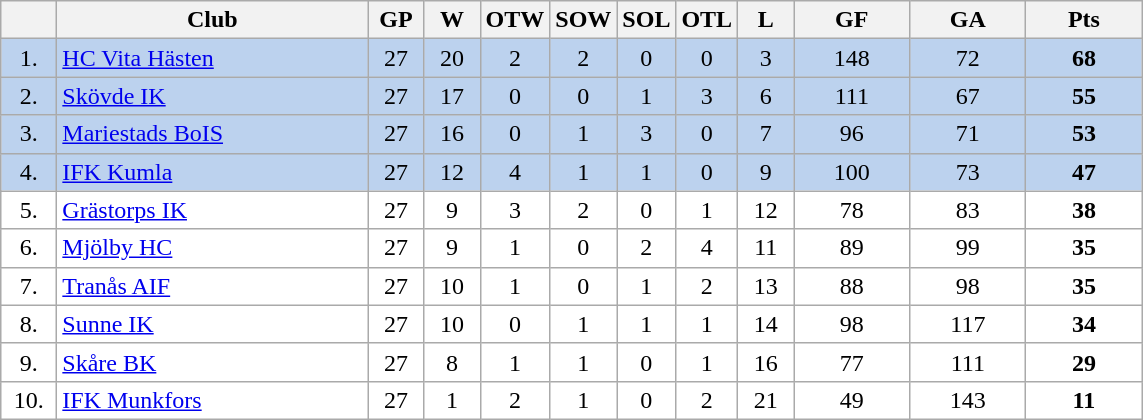<table class="wikitable">
<tr>
<th width="30"></th>
<th width="200">Club</th>
<th width="30">GP</th>
<th width="30">W</th>
<th width="30">OTW</th>
<th width="30">SOW</th>
<th width="30">SOL</th>
<th width="30">OTL</th>
<th width="30">L</th>
<th width="70">GF</th>
<th width="70">GA</th>
<th width="70">Pts</th>
</tr>
<tr bgcolor="#BCD2EE" align="center">
<td>1.</td>
<td align="left"><a href='#'>HC Vita Hästen</a></td>
<td>27</td>
<td>20</td>
<td>2</td>
<td>2</td>
<td>0</td>
<td>0</td>
<td>3</td>
<td>148</td>
<td>72</td>
<td><strong>68</strong></td>
</tr>
<tr bgcolor="#BCD2EE" align="center">
<td>2.</td>
<td align="left"><a href='#'>Skövde IK</a></td>
<td>27</td>
<td>17</td>
<td>0</td>
<td>0</td>
<td>1</td>
<td>3</td>
<td>6</td>
<td>111</td>
<td>67</td>
<td><strong>55</strong></td>
</tr>
<tr bgcolor="#BCD2EE" align="center">
<td>3.</td>
<td align="left"><a href='#'>Mariestads BoIS</a></td>
<td>27</td>
<td>16</td>
<td>0</td>
<td>1</td>
<td>3</td>
<td>0</td>
<td>7</td>
<td>96</td>
<td>71</td>
<td><strong>53</strong></td>
</tr>
<tr bgcolor="#BCD2EE" align="center">
<td>4.</td>
<td align="left"><a href='#'>IFK Kumla</a></td>
<td>27</td>
<td>12</td>
<td>4</td>
<td>1</td>
<td>1</td>
<td>0</td>
<td>9</td>
<td>100</td>
<td>73</td>
<td><strong>47</strong></td>
</tr>
<tr bgcolor="#FFFFFF" align="center">
<td>5.</td>
<td align="left"><a href='#'>Grästorps IK</a></td>
<td>27</td>
<td>9</td>
<td>3</td>
<td>2</td>
<td>0</td>
<td>1</td>
<td>12</td>
<td>78</td>
<td>83</td>
<td><strong>38</strong></td>
</tr>
<tr bgcolor="#FFFFFF" align="center">
<td>6.</td>
<td align="left"><a href='#'>Mjölby HC</a></td>
<td>27</td>
<td>9</td>
<td>1</td>
<td>0</td>
<td>2</td>
<td>4</td>
<td>11</td>
<td>89</td>
<td>99</td>
<td><strong>35</strong></td>
</tr>
<tr bgcolor="#FFFFFF" align="center">
<td>7.</td>
<td align="left"><a href='#'>Tranås AIF</a></td>
<td>27</td>
<td>10</td>
<td>1</td>
<td>0</td>
<td>1</td>
<td>2</td>
<td>13</td>
<td>88</td>
<td>98</td>
<td><strong>35</strong></td>
</tr>
<tr bgcolor="#FFFFFF" align="center">
<td>8.</td>
<td align="left"><a href='#'>Sunne IK</a></td>
<td>27</td>
<td>10</td>
<td>0</td>
<td>1</td>
<td>1</td>
<td>1</td>
<td>14</td>
<td>98</td>
<td>117</td>
<td><strong>34</strong></td>
</tr>
<tr bgcolor="#FFFFFF" align="center">
<td>9.</td>
<td align="left"><a href='#'>Skåre BK</a></td>
<td>27</td>
<td>8</td>
<td>1</td>
<td>1</td>
<td>0</td>
<td>1</td>
<td>16</td>
<td>77</td>
<td>111</td>
<td><strong>29</strong></td>
</tr>
<tr bgcolor="#FFFFFF" align="center">
<td>10.</td>
<td align="left"><a href='#'>IFK Munkfors</a></td>
<td>27</td>
<td>1</td>
<td>2</td>
<td>1</td>
<td>0</td>
<td>2</td>
<td>21</td>
<td>49</td>
<td>143</td>
<td><strong>11</strong></td>
</tr>
</table>
